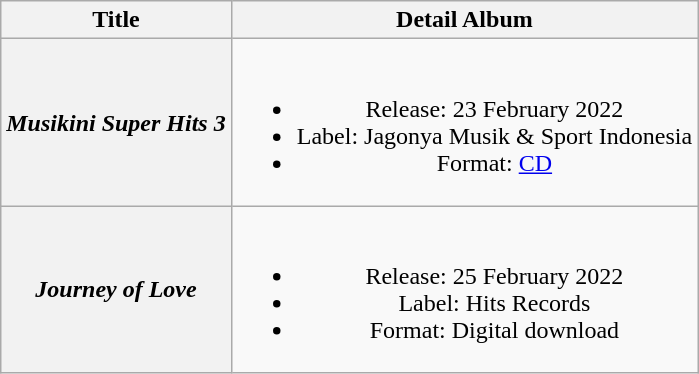<table class="wikitable plainrowheaders" style="text-align:center">
<tr>
<th>Title</th>
<th>Detail Album</th>
</tr>
<tr>
<th scope="row"><em>Musikini Super Hits 3</em></th>
<td><br><ul><li>Release: 23 February 2022</li><li>Label: Jagonya Musik & Sport Indonesia</li><li>Format: <a href='#'>CD</a></li></ul></td>
</tr>
<tr>
<th scope="row"><em>Journey of Love</em></th>
<td><br><ul><li>Release: 25 February 2022</li><li>Label: Hits Records</li><li>Format: Digital download</li></ul></td>
</tr>
</table>
